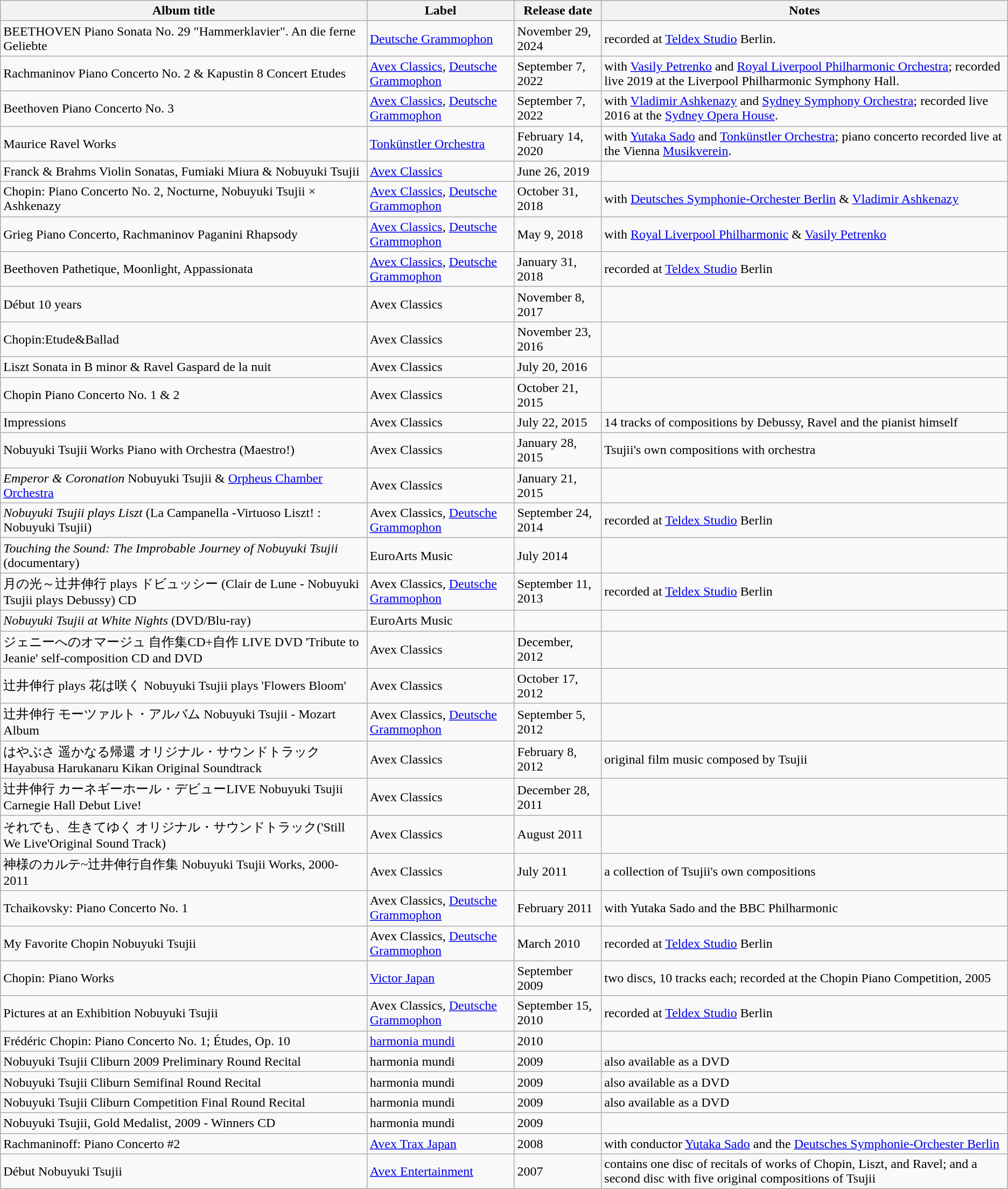<table class="wikitable" style="clear:both;">
<tr>
<th>Album title</th>
<th>Label</th>
<th>Release date</th>
<th>Notes</th>
</tr>
<tr>
<td>BEETHOVEN Piano Sonata No. 29 "Hammerklavier". An die ferne Geliebte</td>
<td><a href='#'>Deutsche Grammophon</a></td>
<td>November 29, 2024</td>
<td>recorded at <a href='#'>Teldex Studio</a> Berlin.</td>
</tr>
<tr>
<td>Rachmaninov Piano Concerto No. 2 & Kapustin 8 Concert Etudes</td>
<td><a href='#'>Avex Classics</a>, <a href='#'>Deutsche Grammophon</a></td>
<td>September 7, 2022</td>
<td>with <a href='#'>Vasily Petrenko</a> and <a href='#'>Royal Liverpool Philharmonic Orchestra</a>; recorded live 2019 at the Liverpool Philharmonic Symphony Hall.</td>
</tr>
<tr>
<td>Beethoven Piano Concerto No. 3</td>
<td><a href='#'>Avex Classics</a>, <a href='#'>Deutsche Grammophon</a></td>
<td>September 7, 2022</td>
<td>with <a href='#'>Vladimir Ashkenazy</a> and <a href='#'>Sydney Symphony Orchestra</a>; recorded live 2016 at the <a href='#'>Sydney Opera House</a>.</td>
</tr>
<tr>
<td>Maurice Ravel Works</td>
<td><a href='#'>Tonkünstler Orchestra</a></td>
<td>February 14, 2020</td>
<td>with <a href='#'>Yutaka Sado</a> and <a href='#'>Tonkünstler Orchestra</a>; piano concerto recorded live at the Vienna <a href='#'>Musikverein</a>.</td>
</tr>
<tr>
<td>Franck & Brahms Violin Sonatas, Fumiaki Miura & Nobuyuki Tsujii</td>
<td><a href='#'>Avex Classics</a></td>
<td>June 26, 2019</td>
<td></td>
</tr>
<tr>
<td>Chopin: Piano Concerto No. 2, Nocturne, Nobuyuki Tsujii × Ashkenazy</td>
<td><a href='#'>Avex Classics</a>, <a href='#'>Deutsche Grammophon</a></td>
<td>October 31, 2018</td>
<td>with <a href='#'>Deutsches Symphonie-Orchester Berlin</a> & <a href='#'>Vladimir Ashkenazy</a></td>
</tr>
<tr>
<td>Grieg Piano Concerto, Rachmaninov Paganini Rhapsody</td>
<td><a href='#'>Avex Classics</a>, <a href='#'>Deutsche Grammophon</a></td>
<td>May 9, 2018</td>
<td>with <a href='#'>Royal Liverpool Philharmonic</a> & <a href='#'>Vasily Petrenko</a></td>
</tr>
<tr>
<td>Beethoven Pathetique, Moonlight, Appassionata</td>
<td><a href='#'>Avex Classics</a>, <a href='#'>Deutsche Grammophon</a></td>
<td>January 31, 2018</td>
<td>recorded at <a href='#'>Teldex Studio</a> Berlin</td>
</tr>
<tr>
<td>Début 10 years</td>
<td>Avex Classics</td>
<td>November 8, 2017</td>
<td></td>
</tr>
<tr>
<td>Chopin:Etude&Ballad</td>
<td>Avex Classics</td>
<td>November 23, 2016</td>
<td></td>
</tr>
<tr>
<td>Liszt Sonata in B minor & Ravel Gaspard de la nuit</td>
<td>Avex Classics</td>
<td>July 20, 2016</td>
<td></td>
</tr>
<tr>
<td>Chopin Piano Concerto No. 1 & 2</td>
<td>Avex Classics</td>
<td>October 21, 2015</td>
<td></td>
</tr>
<tr>
<td>Impressions</td>
<td>Avex Classics</td>
<td>July 22, 2015</td>
<td>14 tracks of compositions by Debussy, Ravel and the pianist himself</td>
</tr>
<tr>
<td>Nobuyuki Tsujii Works Piano with Orchestra (Maestro!)</td>
<td>Avex Classics</td>
<td>January 28, 2015</td>
<td>Tsujii's own compositions with orchestra</td>
</tr>
<tr>
<td><em>Emperor & Coronation</em> Nobuyuki Tsujii & <a href='#'>Orpheus Chamber Orchestra</a></td>
<td>Avex Classics</td>
<td>January 21, 2015</td>
<td></td>
</tr>
<tr>
<td><em>Nobuyuki Tsujii plays Liszt</em> (La Campanella -Virtuoso Liszt! : Nobuyuki Tsujii)</td>
<td>Avex Classics, <a href='#'>Deutsche Grammophon</a></td>
<td>September 24, 2014</td>
<td>recorded at <a href='#'>Teldex Studio</a> Berlin</td>
</tr>
<tr>
<td><em>Touching the Sound: The Improbable Journey of Nobuyuki Tsujii</em> (documentary)</td>
<td>EuroArts Music</td>
<td>July 2014</td>
<td></td>
</tr>
<tr>
<td>月の光～辻井伸行 plays ドビュッシー (Clair de Lune - Nobuyuki Tsujii plays Debussy) CD</td>
<td>Avex Classics, <a href='#'>Deutsche Grammophon</a></td>
<td>September 11, 2013</td>
<td>recorded at <a href='#'>Teldex Studio</a> Berlin</td>
</tr>
<tr>
<td><em>Nobuyuki Tsujii at White Nights</em> (DVD/Blu-ray)</td>
<td>EuroArts Music</td>
<td></td>
<td></td>
</tr>
<tr>
<td>ジェニーへのオマージュ 自作集CD+自作 LIVE DVD 'Tribute to Jeanie' self-composition CD and DVD</td>
<td>Avex Classics</td>
<td>December, 2012</td>
<td></td>
</tr>
<tr>
<td>辻井伸行 plays 花は咲く Nobuyuki Tsujii plays 'Flowers Bloom'</td>
<td>Avex Classics</td>
<td>October 17, 2012</td>
<td></td>
</tr>
<tr>
<td>辻井伸行 モーツァルト・アルバム Nobuyuki Tsujii - Mozart Album</td>
<td>Avex Classics, <a href='#'>Deutsche Grammophon</a></td>
<td>September 5, 2012</td>
<td></td>
</tr>
<tr>
<td>はやぶさ 遥かなる帰還 オリジナル・サウンドトラック  Hayabusa Harukanaru Kikan Original Soundtrack</td>
<td>Avex Classics</td>
<td>February 8, 2012</td>
<td>original film music composed by Tsujii</td>
</tr>
<tr>
<td>辻井伸行 カーネギーホール・デビューLIVE Nobuyuki Tsujii Carnegie Hall Debut Live!</td>
<td>Avex Classics</td>
<td>December 28, 2011</td>
<td></td>
</tr>
<tr>
<td>それでも、生きてゆく オリジナル・サウンドトラック('Still We Live'Original Sound Track)</td>
<td>Avex Classics</td>
<td>August 2011</td>
<td></td>
</tr>
<tr>
<td>神様のカルテ~辻井伸行自作集 Nobuyuki Tsujii Works, 2000-2011</td>
<td>Avex Classics</td>
<td>July 2011</td>
<td>a collection of Tsujii's own compositions</td>
</tr>
<tr>
<td>Tchaikovsky: Piano Concerto No. 1</td>
<td>Avex Classics, <a href='#'>Deutsche Grammophon</a></td>
<td>February 2011</td>
<td>with Yutaka Sado and the BBC Philharmonic</td>
</tr>
<tr>
<td>My Favorite Chopin Nobuyuki Tsujii</td>
<td>Avex Classics, <a href='#'>Deutsche Grammophon</a></td>
<td>March 2010</td>
<td>recorded at <a href='#'>Teldex Studio</a> Berlin</td>
</tr>
<tr>
<td>Chopin: Piano Works</td>
<td><a href='#'>Victor Japan</a></td>
<td>September 2009</td>
<td>two discs, 10 tracks each; recorded at the Chopin Piano Competition, 2005</td>
</tr>
<tr>
<td>Pictures at an Exhibition Nobuyuki Tsujii</td>
<td>Avex Classics, <a href='#'>Deutsche Grammophon</a></td>
<td>September 15, 2010</td>
<td>recorded at <a href='#'>Teldex Studio</a> Berlin</td>
</tr>
<tr>
<td>Frédéric Chopin: Piano Concerto No. 1; Études, Op. 10</td>
<td><a href='#'>harmonia mundi</a></td>
<td>2010</td>
<td></td>
</tr>
<tr>
<td>Nobuyuki Tsujii Cliburn 2009 Preliminary Round Recital</td>
<td>harmonia mundi</td>
<td>2009</td>
<td>also available as a DVD</td>
</tr>
<tr>
<td>Nobuyuki Tsujii Cliburn Semifinal Round Recital</td>
<td>harmonia mundi</td>
<td>2009</td>
<td>also available as a DVD</td>
</tr>
<tr>
<td>Nobuyuki Tsujii Cliburn Competition Final Round Recital</td>
<td>harmonia mundi</td>
<td>2009</td>
<td>also available as a DVD</td>
</tr>
<tr>
<td>Nobuyuki Tsujii, Gold Medalist, 2009 - Winners CD</td>
<td>harmonia mundi</td>
<td>2009</td>
<td></td>
</tr>
<tr>
<td>Rachmaninoff: Piano Concerto #2</td>
<td><a href='#'>Avex Trax Japan</a></td>
<td>2008</td>
<td>with conductor <a href='#'>Yutaka Sado</a> and the <a href='#'>Deutsches Symphonie-Orchester Berlin</a></td>
</tr>
<tr>
<td>Début Nobuyuki Tsujii</td>
<td><a href='#'>Avex Entertainment</a></td>
<td>2007</td>
<td>contains one disc of recitals of works of Chopin, Liszt, and Ravel; and a second disc with five original compositions of Tsujii</td>
</tr>
</table>
